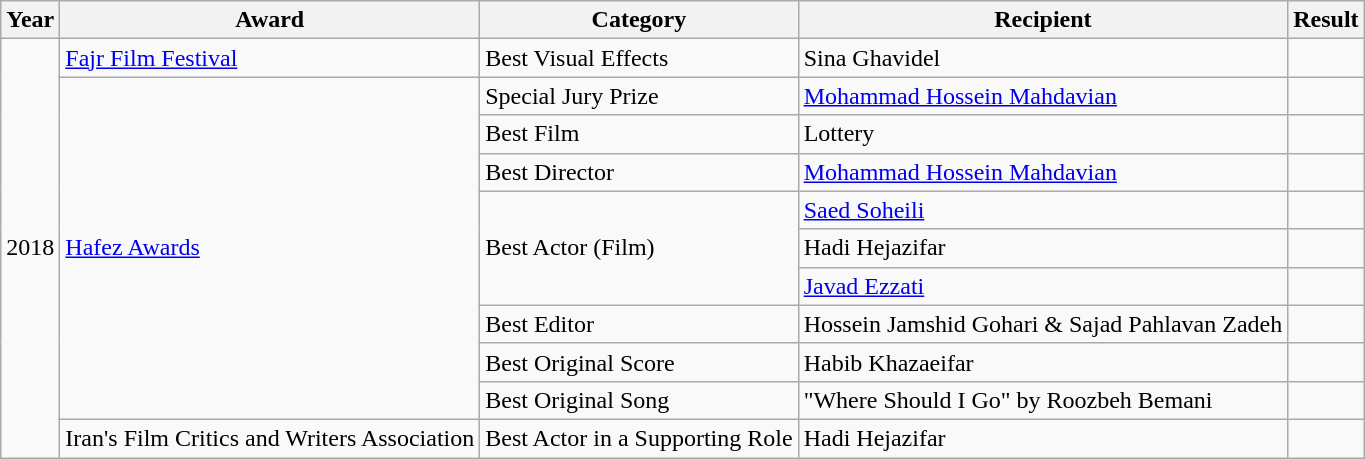<table class="wikitable sortable">
<tr>
<th>Year</th>
<th>Award</th>
<th>Category</th>
<th>Recipient</th>
<th>Result</th>
</tr>
<tr>
<td rowspan="11">2018</td>
<td><a href='#'>Fajr Film Festival</a></td>
<td>Best Visual Effects</td>
<td>Sina Ghavidel</td>
<td></td>
</tr>
<tr>
<td rowspan="9"><a href='#'>Hafez Awards</a></td>
<td>Special Jury Prize</td>
<td><a href='#'>Mohammad Hossein Mahdavian</a></td>
<td></td>
</tr>
<tr>
<td>Best Film</td>
<td>Lottery</td>
<td></td>
</tr>
<tr>
<td>Best Director</td>
<td><a href='#'>Mohammad Hossein Mahdavian</a></td>
<td></td>
</tr>
<tr>
<td rowspan="3">Best Actor (Film)</td>
<td><a href='#'>Saed Soheili</a></td>
<td></td>
</tr>
<tr>
<td>Hadi Hejazifar</td>
<td></td>
</tr>
<tr>
<td><a href='#'>Javad Ezzati</a></td>
<td></td>
</tr>
<tr>
<td>Best Editor</td>
<td>Hossein Jamshid Gohari & Sajad Pahlavan Zadeh</td>
<td></td>
</tr>
<tr>
<td>Best Original Score</td>
<td>Habib Khazaeifar</td>
<td></td>
</tr>
<tr>
<td>Best Original Song</td>
<td>"Where Should I Go" by Roozbeh Bemani</td>
<td></td>
</tr>
<tr>
<td>Iran's Film Critics and Writers Association</td>
<td>Best Actor in a Supporting Role</td>
<td>Hadi Hejazifar</td>
<td></td>
</tr>
</table>
